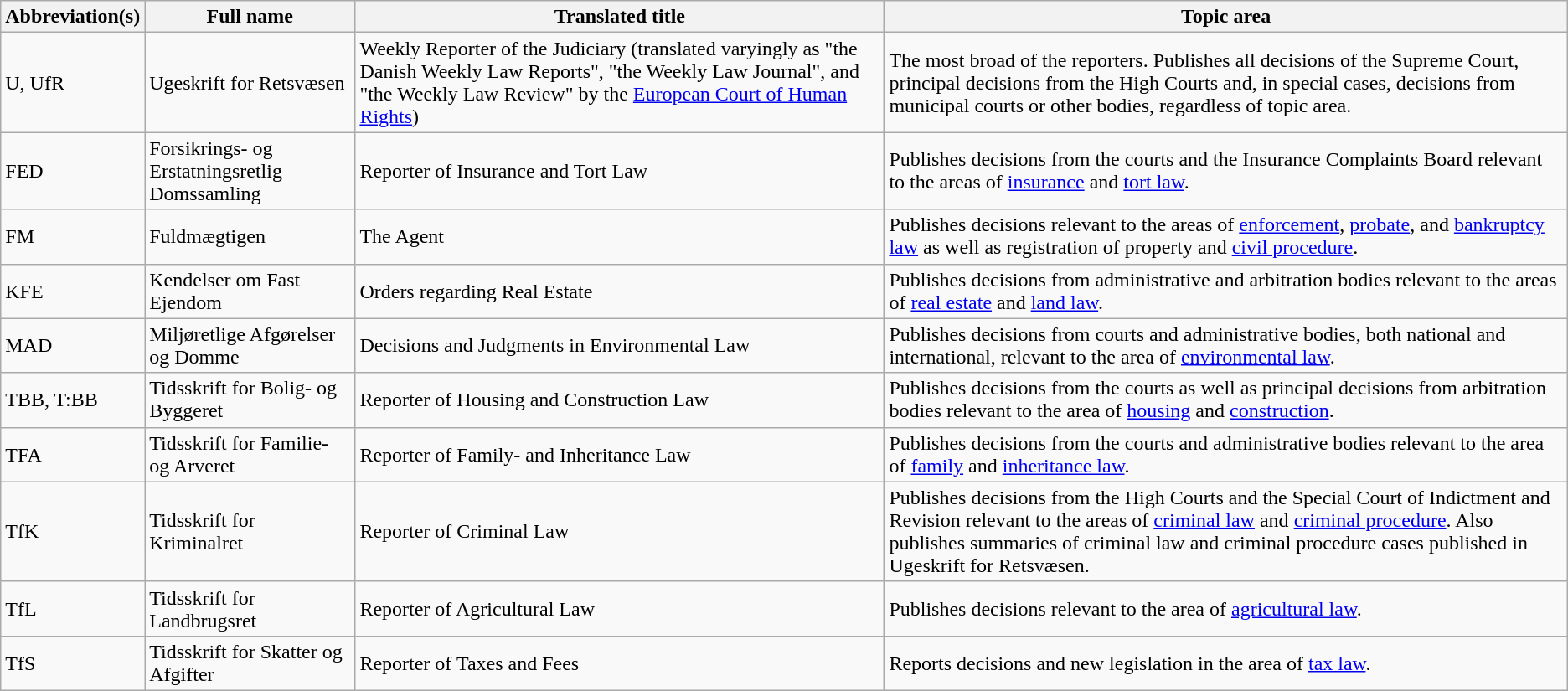<table class="wikitable">
<tr>
<th>Abbreviation(s)</th>
<th>Full name</th>
<th>Translated title</th>
<th>Topic area</th>
</tr>
<tr>
<td>U, UfR</td>
<td>Ugeskrift for Retsvæsen</td>
<td>Weekly Reporter of the Judiciary (translated varyingly as "the Danish Weekly Law Reports", "the Weekly Law Journal", and "the Weekly Law Review" by the <a href='#'>European Court of Human Rights</a>)</td>
<td>The most broad of the reporters. Publishes all decisions of the Supreme Court, principal decisions from the High Courts and, in special cases, decisions from municipal courts or other bodies, regardless of topic area.</td>
</tr>
<tr>
<td>FED</td>
<td>Forsikrings- og Erstatningsretlig Domssamling</td>
<td>Reporter of Insurance and Tort Law</td>
<td>Publishes decisions from the courts and the Insurance Complaints Board relevant to the areas of <a href='#'>insurance</a> and <a href='#'>tort law</a>.</td>
</tr>
<tr>
<td>FM</td>
<td>Fuldmægtigen</td>
<td>The Agent</td>
<td>Publishes decisions relevant to the areas of <a href='#'>enforcement</a>, <a href='#'>probate</a>, and <a href='#'>bankruptcy law</a> as well as registration of property and <a href='#'>civil procedure</a>.</td>
</tr>
<tr>
<td>KFE</td>
<td>Kendelser om Fast Ejendom</td>
<td>Orders regarding Real Estate</td>
<td>Publishes decisions from administrative and arbitration bodies relevant to the areas of <a href='#'>real estate</a> and <a href='#'>land law</a>.</td>
</tr>
<tr>
<td>MAD</td>
<td>Miljøretlige Afgørelser og Domme</td>
<td>Decisions and Judgments in Environmental Law</td>
<td>Publishes decisions from courts and administrative bodies, both national and international, relevant to the area of <a href='#'>environmental law</a>.</td>
</tr>
<tr>
<td>TBB, T:BB</td>
<td>Tidsskrift for Bolig- og Byggeret</td>
<td>Reporter of Housing and Construction Law</td>
<td>Publishes decisions from the courts as well as principal decisions from arbitration bodies relevant to the area of <a href='#'>housing</a> and <a href='#'>construction</a>.</td>
</tr>
<tr>
<td>TFA</td>
<td>Tidsskrift for Familie- og Arveret</td>
<td>Reporter of Family- and Inheritance Law</td>
<td>Publishes decisions from the courts and administrative bodies relevant to the area of <a href='#'>family</a> and <a href='#'>inheritance law</a>.</td>
</tr>
<tr>
<td>TfK</td>
<td>Tidsskrift for Kriminalret</td>
<td>Reporter of Criminal Law</td>
<td>Publishes decisions from the High Courts and the Special Court of Indictment and Revision relevant to the areas of <a href='#'>criminal law</a> and <a href='#'>criminal procedure</a>. Also publishes summaries of criminal law and criminal procedure cases published in Ugeskrift for Retsvæsen.</td>
</tr>
<tr>
<td>TfL</td>
<td>Tidsskrift for Landbrugsret</td>
<td>Reporter of Agricultural Law</td>
<td>Publishes decisions relevant to the area of <a href='#'>agricultural law</a>.</td>
</tr>
<tr>
<td>TfS</td>
<td>Tidsskrift for Skatter og Afgifter</td>
<td>Reporter of Taxes and Fees</td>
<td>Reports decisions and new legislation in the area of <a href='#'>tax law</a>.</td>
</tr>
</table>
